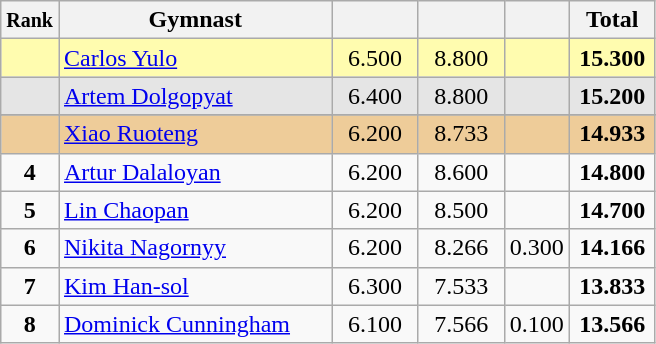<table style="text-align:center;" class="wikitable sortable">
<tr>
<th scope="col" style="width:15px;"><small>Rank</small></th>
<th scope="col" style="width:175px;">Gymnast</th>
<th scope="col" style="width:50px;"><small></small></th>
<th scope="col" style="width:50px;"><small></small></th>
<th scope="col" style="width:20px;"><small></small></th>
<th scope="col" style="width:50px;">Total</th>
</tr>
<tr style="background:#fffcaf;">
<td scope="row" style="text-align:center"><strong></strong></td>
<td style="text-align:left;"> <a href='#'>Carlos Yulo</a></td>
<td>6.500</td>
<td>8.800</td>
<td></td>
<td><strong>15.300</strong></td>
</tr>
<tr style="background:#e5e5e5;">
<td scope="row" style="text-align:center"><strong></strong></td>
<td style="text-align:left;"> <a href='#'>Artem Dolgopyat</a></td>
<td>6.400</td>
<td>8.800</td>
<td></td>
<td><strong>15.200</strong></td>
</tr>
<tr>
</tr>
<tr style="background:#ec9;">
<td scope="row" style="text-align:center"><strong></strong></td>
<td style="text-align:left;"> <a href='#'>Xiao Ruoteng</a></td>
<td>6.200</td>
<td>8.733</td>
<td></td>
<td><strong>14.933</strong></td>
</tr>
<tr>
<td scope="row" style="text-align:center"><strong>4</strong></td>
<td style="text-align:left;"> <a href='#'>Artur Dalaloyan</a></td>
<td>6.200</td>
<td>8.600</td>
<td></td>
<td><strong>14.800</strong></td>
</tr>
<tr>
<td scope="row" style="text-align:center"><strong>5</strong></td>
<td style="text-align:left;"> <a href='#'>Lin Chaopan</a></td>
<td>6.200</td>
<td>8.500</td>
<td></td>
<td><strong>14.700</strong></td>
</tr>
<tr>
<td scope="row" style="text-align:center"><strong>6</strong></td>
<td style="text-align:left;"> <a href='#'>Nikita Nagornyy</a></td>
<td>6.200</td>
<td>8.266</td>
<td>0.300</td>
<td><strong>14.166</strong></td>
</tr>
<tr>
<td scope="row" style="text-align:center"><strong>7</strong></td>
<td style="text-align:left;"> <a href='#'>Kim Han-sol</a></td>
<td>6.300</td>
<td>7.533</td>
<td></td>
<td><strong>13.833</strong></td>
</tr>
<tr>
<td scope="row" style="text-align:center"><strong>8</strong></td>
<td style="text-align:left;"> <a href='#'>Dominick Cunningham</a></td>
<td>6.100</td>
<td>7.566</td>
<td>0.100</td>
<td><strong>13.566</strong></td>
</tr>
</table>
